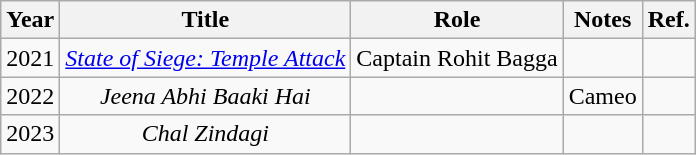<table class="wikitable" style="text-align:center">
<tr>
<th>Year</th>
<th>Title</th>
<th>Role</th>
<th>Notes</th>
<th>Ref.</th>
</tr>
<tr>
<td>2021</td>
<td><em><a href='#'>State of Siege: Temple Attack</a></em></td>
<td>Captain Rohit Bagga</td>
<td></td>
<td></td>
</tr>
<tr>
<td>2022</td>
<td><em>Jeena Abhi Baaki Hai</em></td>
<td></td>
<td>Cameo</td>
<td></td>
</tr>
<tr>
<td>2023</td>
<td><em>Chal Zindagi</em></td>
<td></td>
<td></td>
<td></td>
</tr>
</table>
